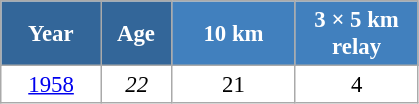<table class="wikitable" style="font-size:95%; text-align:center; border:grey solid 1px; border-collapse:collapse; background:#ffffff;">
<tr>
<th style="background-color:#369; color:white; width:60px;"> Year </th>
<th style="background-color:#369; color:white; width:40px;"> Age </th>
<th style="background-color:#4180be; color:white; width:75px;"> 10 km </th>
<th style="background-color:#4180be; color:white; width:75px;"> 3 × 5 km <br> relay </th>
</tr>
<tr>
<td><a href='#'>1958</a></td>
<td><em>22</em></td>
<td>21</td>
<td>4</td>
</tr>
</table>
